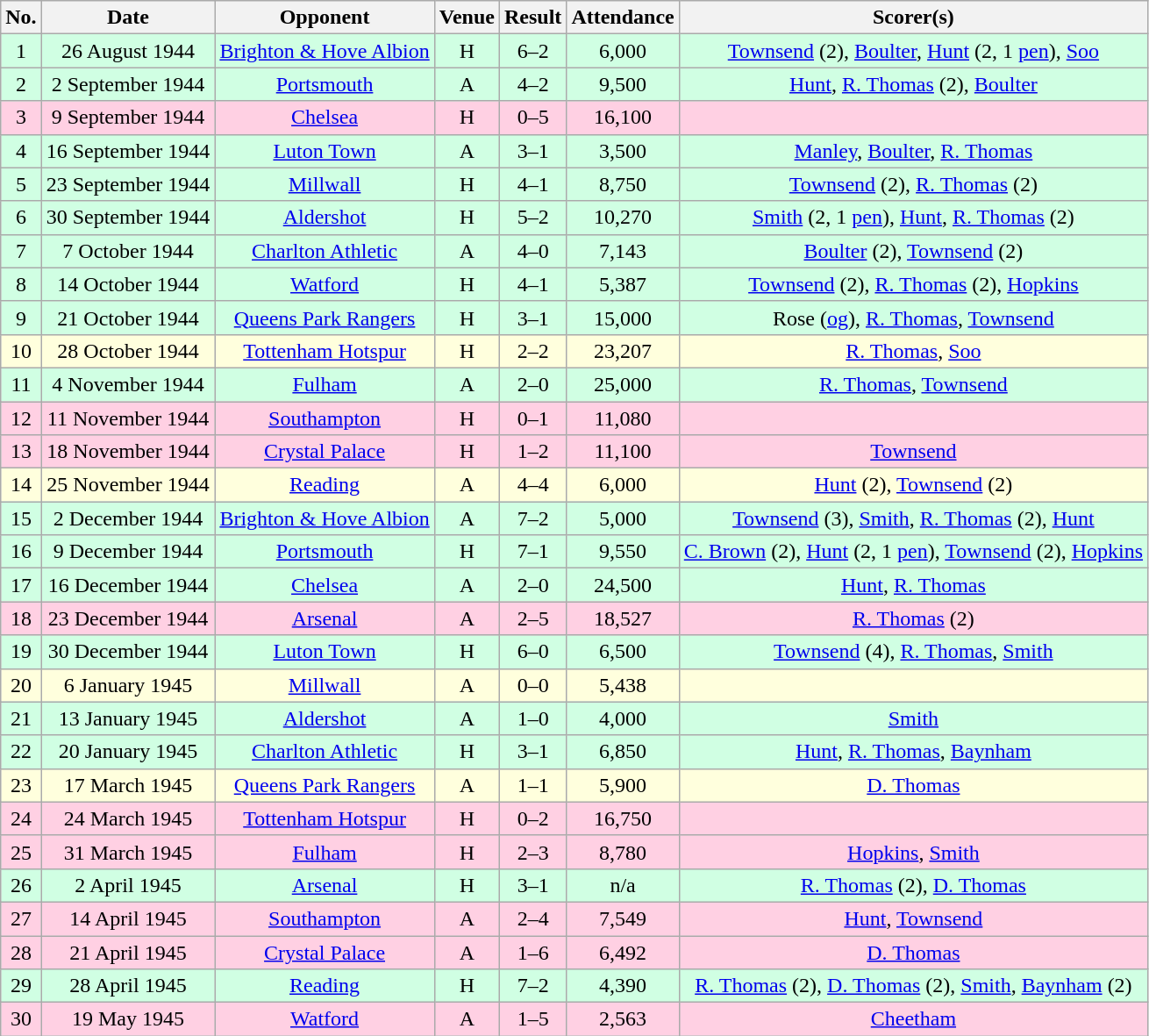<table style="text-align:center;" class="wikitable sortable">
<tr>
<th>No.</th>
<th>Date</th>
<th>Opponent</th>
<th>Venue</th>
<th>Result</th>
<th>Attendance</th>
<th>Scorer(s)</th>
</tr>
<tr style="background:#d0ffe3;">
<td>1</td>
<td>26 August 1944</td>
<td><a href='#'>Brighton & Hove Albion</a></td>
<td>H</td>
<td>6–2</td>
<td>6,000</td>
<td><a href='#'>Townsend</a> (2), <a href='#'>Boulter</a>, <a href='#'>Hunt</a> (2, 1 <a href='#'>pen</a>), <a href='#'>Soo</a></td>
</tr>
<tr style="background:#d0ffe3;">
<td>2</td>
<td>2 September 1944</td>
<td><a href='#'>Portsmouth</a></td>
<td>A</td>
<td>4–2</td>
<td>9,500</td>
<td><a href='#'>Hunt</a>, <a href='#'>R. Thomas</a> (2), <a href='#'>Boulter</a></td>
</tr>
<tr style="background:#ffd0e3;">
<td>3</td>
<td>9 September 1944</td>
<td><a href='#'>Chelsea</a></td>
<td>H</td>
<td>0–5</td>
<td>16,100</td>
<td></td>
</tr>
<tr style="background:#d0ffe3;">
<td>4</td>
<td>16 September 1944</td>
<td><a href='#'>Luton Town</a></td>
<td>A</td>
<td>3–1</td>
<td>3,500</td>
<td><a href='#'>Manley</a>, <a href='#'>Boulter</a>, <a href='#'>R. Thomas</a></td>
</tr>
<tr style="background:#d0ffe3;">
<td>5</td>
<td>23 September 1944</td>
<td><a href='#'>Millwall</a></td>
<td>H</td>
<td>4–1</td>
<td>8,750</td>
<td><a href='#'>Townsend</a> (2), <a href='#'>R. Thomas</a> (2)</td>
</tr>
<tr style="background:#d0ffe3;">
<td>6</td>
<td>30 September 1944</td>
<td><a href='#'>Aldershot</a></td>
<td>H</td>
<td>5–2</td>
<td>10,270</td>
<td><a href='#'>Smith</a> (2, 1 <a href='#'>pen</a>), <a href='#'>Hunt</a>, <a href='#'>R. Thomas</a> (2)</td>
</tr>
<tr style="background:#d0ffe3;">
<td>7</td>
<td>7 October 1944</td>
<td><a href='#'>Charlton Athletic</a></td>
<td>A</td>
<td>4–0</td>
<td>7,143</td>
<td><a href='#'>Boulter</a> (2), <a href='#'>Townsend</a> (2)</td>
</tr>
<tr style="background:#d0ffe3;">
<td>8</td>
<td>14 October 1944</td>
<td><a href='#'>Watford</a></td>
<td>H</td>
<td>4–1</td>
<td>5,387</td>
<td><a href='#'>Townsend</a> (2), <a href='#'>R. Thomas</a> (2), <a href='#'>Hopkins</a></td>
</tr>
<tr style="background:#d0ffe3;">
<td>9</td>
<td>21 October 1944</td>
<td><a href='#'>Queens Park Rangers</a></td>
<td>H</td>
<td>3–1</td>
<td>15,000</td>
<td>Rose (<a href='#'>og</a>), <a href='#'>R. Thomas</a>, <a href='#'>Townsend</a></td>
</tr>
<tr style="background:#ffd;">
<td>10</td>
<td>28 October 1944</td>
<td><a href='#'>Tottenham Hotspur</a></td>
<td>H</td>
<td>2–2</td>
<td>23,207</td>
<td><a href='#'>R. Thomas</a>, <a href='#'>Soo</a></td>
</tr>
<tr style="background:#d0ffe3;">
<td>11</td>
<td>4 November 1944</td>
<td><a href='#'>Fulham</a></td>
<td>A</td>
<td>2–0</td>
<td>25,000</td>
<td><a href='#'>R. Thomas</a>, <a href='#'>Townsend</a></td>
</tr>
<tr style="background:#ffd0e3;">
<td>12</td>
<td>11 November 1944</td>
<td><a href='#'>Southampton</a></td>
<td>H</td>
<td>0–1</td>
<td>11,080</td>
<td></td>
</tr>
<tr style="background:#ffd0e3;">
<td>13</td>
<td>18 November 1944</td>
<td><a href='#'>Crystal Palace</a></td>
<td>H</td>
<td>1–2</td>
<td>11,100</td>
<td><a href='#'>Townsend</a></td>
</tr>
<tr style="background:#ffd;">
<td>14</td>
<td>25 November 1944</td>
<td><a href='#'>Reading</a></td>
<td>A</td>
<td>4–4</td>
<td>6,000</td>
<td><a href='#'>Hunt</a> (2), <a href='#'>Townsend</a> (2)</td>
</tr>
<tr style="background:#d0ffe3;">
<td>15</td>
<td>2 December 1944</td>
<td><a href='#'>Brighton & Hove Albion</a></td>
<td>A</td>
<td>7–2</td>
<td>5,000</td>
<td><a href='#'>Townsend</a> (3), <a href='#'>Smith</a>, <a href='#'>R. Thomas</a> (2), <a href='#'>Hunt</a></td>
</tr>
<tr style="background:#d0ffe3;">
<td>16</td>
<td>9 December 1944</td>
<td><a href='#'>Portsmouth</a></td>
<td>H</td>
<td>7–1</td>
<td>9,550</td>
<td><a href='#'>C. Brown</a> (2), <a href='#'>Hunt</a> (2, 1 <a href='#'>pen</a>), <a href='#'>Townsend</a> (2), <a href='#'>Hopkins</a></td>
</tr>
<tr style="background:#d0ffe3;">
<td>17</td>
<td>16 December 1944</td>
<td><a href='#'>Chelsea</a></td>
<td>A</td>
<td>2–0</td>
<td>24,500</td>
<td><a href='#'>Hunt</a>, <a href='#'>R. Thomas</a></td>
</tr>
<tr style="background:#ffd0e3;">
<td>18</td>
<td>23 December 1944</td>
<td><a href='#'>Arsenal</a></td>
<td>A</td>
<td>2–5</td>
<td>18,527</td>
<td><a href='#'>R. Thomas</a> (2)</td>
</tr>
<tr style="background:#d0ffe3;">
<td>19</td>
<td>30 December 1944</td>
<td><a href='#'>Luton Town</a></td>
<td>H</td>
<td>6–0</td>
<td>6,500</td>
<td><a href='#'>Townsend</a> (4), <a href='#'>R. Thomas</a>, <a href='#'>Smith</a></td>
</tr>
<tr style="background:#ffd;">
<td>20</td>
<td>6 January 1945</td>
<td><a href='#'>Millwall</a></td>
<td>A</td>
<td>0–0</td>
<td>5,438</td>
<td></td>
</tr>
<tr style="background:#d0ffe3;">
<td>21</td>
<td>13 January 1945</td>
<td><a href='#'>Aldershot</a></td>
<td>A</td>
<td>1–0</td>
<td>4,000</td>
<td><a href='#'>Smith</a></td>
</tr>
<tr style="background:#d0ffe3;">
<td>22</td>
<td>20 January 1945</td>
<td><a href='#'>Charlton Athletic</a></td>
<td>H</td>
<td>3–1</td>
<td>6,850</td>
<td><a href='#'>Hunt</a>, <a href='#'>R. Thomas</a>, <a href='#'>Baynham</a></td>
</tr>
<tr style="background:#ffd;">
<td>23</td>
<td>17 March 1945</td>
<td><a href='#'>Queens Park Rangers</a></td>
<td>A</td>
<td>1–1</td>
<td>5,900</td>
<td><a href='#'>D. Thomas</a></td>
</tr>
<tr style="background:#ffd0e3;">
<td>24</td>
<td>24 March 1945</td>
<td><a href='#'>Tottenham Hotspur</a></td>
<td>H</td>
<td>0–2</td>
<td>16,750</td>
<td></td>
</tr>
<tr style="background:#ffd0e3;">
<td>25</td>
<td>31 March 1945</td>
<td><a href='#'>Fulham</a></td>
<td>H</td>
<td>2–3</td>
<td>8,780</td>
<td><a href='#'>Hopkins</a>, <a href='#'>Smith</a></td>
</tr>
<tr style="background:#d0ffe3;">
<td>26</td>
<td>2 April 1945</td>
<td><a href='#'>Arsenal</a></td>
<td>H</td>
<td>3–1</td>
<td>n/a</td>
<td><a href='#'>R. Thomas</a> (2), <a href='#'>D. Thomas</a></td>
</tr>
<tr style="background:#ffd0e3;">
<td>27</td>
<td>14 April 1945</td>
<td><a href='#'>Southampton</a></td>
<td>A</td>
<td>2–4</td>
<td>7,549</td>
<td><a href='#'>Hunt</a>, <a href='#'>Townsend</a></td>
</tr>
<tr style="background:#ffd0e3;">
<td>28</td>
<td>21 April 1945</td>
<td><a href='#'>Crystal Palace</a></td>
<td>A</td>
<td>1–6</td>
<td>6,492</td>
<td><a href='#'>D. Thomas</a></td>
</tr>
<tr style="background:#d0ffe3;">
<td>29</td>
<td>28 April 1945</td>
<td><a href='#'>Reading</a></td>
<td>H</td>
<td>7–2</td>
<td>4,390</td>
<td><a href='#'>R. Thomas</a> (2), <a href='#'>D. Thomas</a> (2), <a href='#'>Smith</a>, <a href='#'>Baynham</a> (2)</td>
</tr>
<tr style="background:#ffd0e3;">
<td>30</td>
<td>19 May 1945</td>
<td><a href='#'>Watford</a></td>
<td>A</td>
<td>1–5</td>
<td>2,563</td>
<td><a href='#'>Cheetham</a></td>
</tr>
</table>
